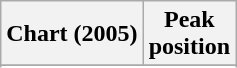<table class="wikitable sortable plainrowheaders">
<tr>
<th>Chart (2005)</th>
<th>Peak<br>position</th>
</tr>
<tr>
</tr>
<tr>
</tr>
</table>
